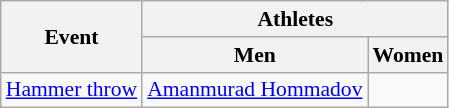<table class=wikitable style="font-size:90%">
<tr>
<th rowspan=2>Event</th>
<th colspan=2>Athletes</th>
</tr>
<tr>
<th>Men</th>
<th>Women</th>
</tr>
<tr>
<td><a href='#'>Hammer throw</a></td>
<td><a href='#'>Amanmurad Hommadov</a></td>
<td></td>
</tr>
</table>
